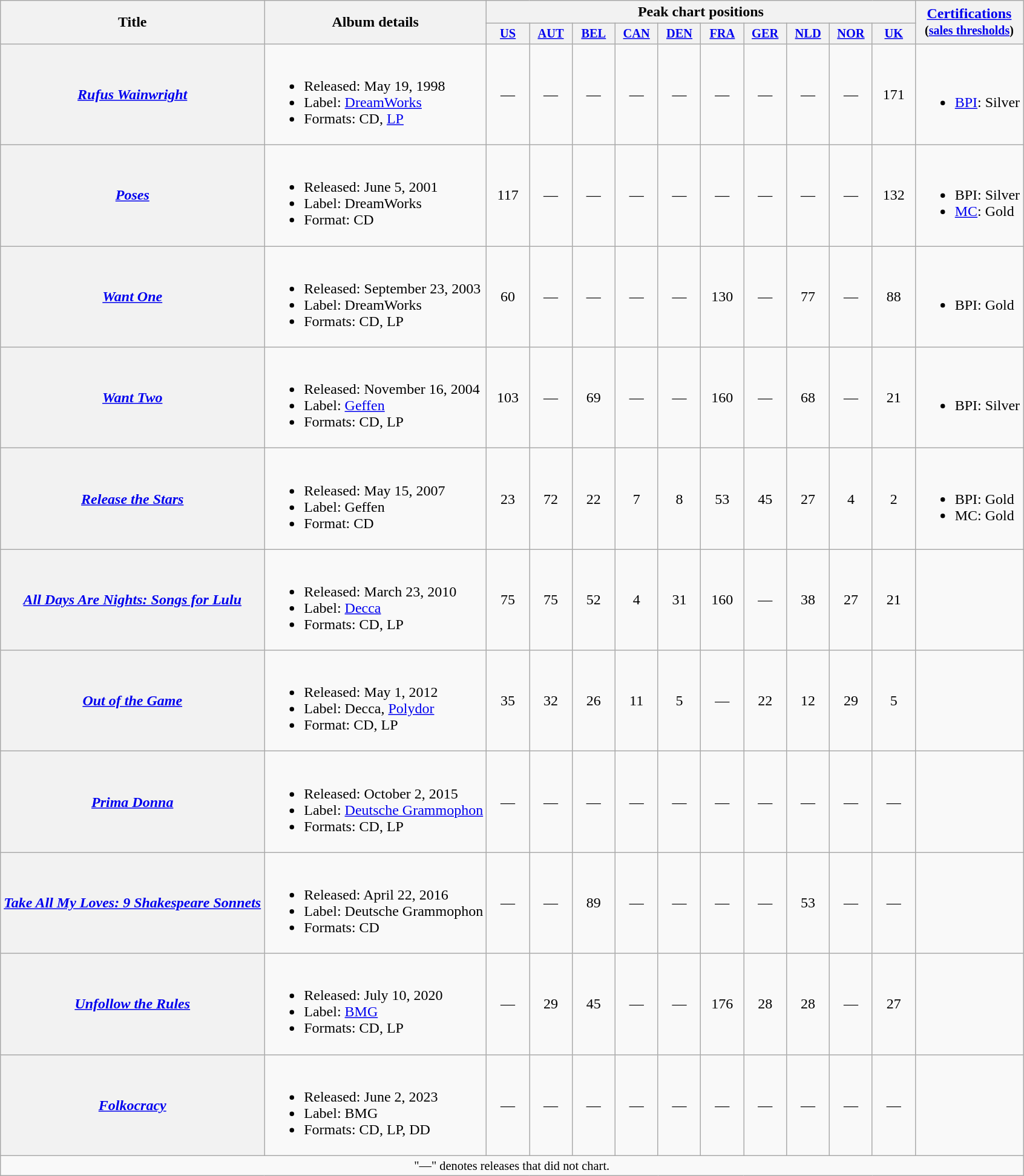<table class="wikitable plainrowheaders">
<tr>
<th scope="col" rowspan="2">Title</th>
<th scope="col" rowspan="2">Album details</th>
<th colspan="10">Peak chart positions</th>
<th scope="col" rowspan="2"><a href='#'>Certifications</a><br><small>(<a href='#'>sales thresholds</a>)</small></th>
</tr>
<tr>
<th style="width:3em;font-size:85%"><a href='#'>US</a><br></th>
<th style="width:3em;font-size:85%"><a href='#'>AUT</a><br></th>
<th style="width:3em;font-size:85%"><a href='#'>BEL</a><br></th>
<th style="width:3em;font-size:85%"><a href='#'>CAN</a><br></th>
<th style="width:3em;font-size:85%"><a href='#'>DEN</a><br></th>
<th style="width:3em;font-size:85%"><a href='#'>FRA</a><br></th>
<th style="width:3em;font-size:85%"><a href='#'>GER</a><br></th>
<th style="width:3em;font-size:85%"><a href='#'>NLD</a><br></th>
<th style="width:3em;font-size:85%"><a href='#'>NOR</a><br></th>
<th style="width:3em;font-size:85%"><a href='#'>UK</a><br></th>
</tr>
<tr>
<th scope="row"><em><a href='#'>Rufus Wainwright</a></em></th>
<td><br><ul><li>Released: May 19, 1998</li><li>Label: <a href='#'>DreamWorks</a></li><li>Formats: CD, <a href='#'>LP</a></li></ul></td>
<td align="center">—</td>
<td align="center">—</td>
<td align="center">—</td>
<td align="center">—</td>
<td align="center">—</td>
<td align="center">—</td>
<td align="center">—</td>
<td align="center">—</td>
<td align="center">—</td>
<td align="center">171</td>
<td><br><ul><li><a href='#'>BPI</a>: Silver</li></ul></td>
</tr>
<tr>
<th scope="row"><em><a href='#'>Poses</a></em></th>
<td><br><ul><li>Released: June 5, 2001</li><li>Label: DreamWorks</li><li>Format: CD</li></ul></td>
<td align="center">117</td>
<td align="center">—</td>
<td align="center">—</td>
<td align="center">—</td>
<td align="center">—</td>
<td align="center">—</td>
<td align="center">—</td>
<td align="center">—</td>
<td align="center">—</td>
<td align="center">132</td>
<td><br><ul><li>BPI: Silver</li><li><a href='#'>MC</a>: Gold</li></ul></td>
</tr>
<tr>
<th scope="row"><em><a href='#'>Want One</a></em></th>
<td><br><ul><li>Released: September 23, 2003</li><li>Label: DreamWorks</li><li>Formats: CD, LP</li></ul></td>
<td align="center">60</td>
<td align="center">—</td>
<td align="center">—</td>
<td align="center">—</td>
<td align="center">—</td>
<td align="center">130</td>
<td align="center">—</td>
<td align="center">77</td>
<td align="center">—</td>
<td align="center">88</td>
<td><br><ul><li>BPI: Gold</li></ul></td>
</tr>
<tr>
<th scope="row"><em><a href='#'>Want Two</a></em></th>
<td><br><ul><li>Released: November 16, 2004</li><li>Label: <a href='#'>Geffen</a></li><li>Formats: CD, LP</li></ul></td>
<td align="center">103</td>
<td align="center">—</td>
<td align="center">69</td>
<td align="center">—</td>
<td align="center">—</td>
<td align="center">160</td>
<td align="center">—</td>
<td align="center">68</td>
<td align="center">—</td>
<td align="center">21</td>
<td><br><ul><li>BPI: Silver</li></ul></td>
</tr>
<tr>
<th scope="row"><em><a href='#'>Release the Stars</a></em></th>
<td><br><ul><li>Released: May 15, 2007</li><li>Label: Geffen</li><li>Format: CD</li></ul></td>
<td align="center">23</td>
<td align="center">72</td>
<td align="center">22</td>
<td align="center">7</td>
<td align="center">8</td>
<td align="center">53</td>
<td align="center">45</td>
<td align="center">27</td>
<td align="center">4</td>
<td align="center">2</td>
<td><br><ul><li>BPI: Gold</li><li>MC: Gold</li></ul></td>
</tr>
<tr>
<th scope="row"><em><a href='#'>All Days Are Nights: Songs for Lulu</a></em></th>
<td><br><ul><li>Released: March 23, 2010</li><li>Label: <a href='#'>Decca</a></li><li>Formats: CD, LP</li></ul></td>
<td align="center">75</td>
<td align="center">75</td>
<td align="center">52</td>
<td align="center">4</td>
<td align="center">31</td>
<td align="center">160</td>
<td align="center">—</td>
<td align="center">38</td>
<td align="center">27</td>
<td align="center">21</td>
<td></td>
</tr>
<tr>
<th scope="row"><em><a href='#'>Out of the Game</a></em></th>
<td><br><ul><li>Released: May 1, 2012</li><li>Label: Decca, <a href='#'>Polydor</a></li><li>Format: CD, LP</li></ul></td>
<td align="center">35</td>
<td align="center">32</td>
<td align="center">26</td>
<td align="center">11</td>
<td align="center">5</td>
<td align="center">—</td>
<td align="center">22</td>
<td align="center">12</td>
<td align="center">29</td>
<td align="center">5</td>
<td></td>
</tr>
<tr>
<th scope="row"><em><a href='#'>Prima Donna</a></em></th>
<td><br><ul><li>Released: October 2, 2015</li><li>Label: <a href='#'>Deutsche Grammophon</a></li><li>Formats: CD, LP</li></ul></td>
<td align="center">—</td>
<td align="center">—</td>
<td align="center">—</td>
<td align="center">—</td>
<td align="center">—</td>
<td align="center">—</td>
<td align="center">—</td>
<td align="center">—</td>
<td align="center">—</td>
<td align="center">—</td>
<td></td>
</tr>
<tr>
<th scope="row"><em><a href='#'>Take All My Loves: 9 Shakespeare Sonnets</a></em></th>
<td><br><ul><li>Released: April 22, 2016</li><li>Label: Deutsche Grammophon</li><li>Formats: CD</li></ul></td>
<td align="center">—</td>
<td align="center">—</td>
<td align="center">89</td>
<td align="center">—</td>
<td align="center">—</td>
<td align="center">—</td>
<td align="center">—</td>
<td align="center">53</td>
<td align="center">—</td>
<td align="center">—</td>
<td></td>
</tr>
<tr>
<th scope="row"><em><a href='#'>Unfollow the Rules</a></em></th>
<td><br><ul><li>Released: July 10, 2020</li><li>Label: <a href='#'>BMG</a></li><li>Formats: CD, LP</li></ul></td>
<td align="center">—</td>
<td align="center">29</td>
<td align="center">45</td>
<td align="center">—</td>
<td align="center">—</td>
<td align="center">176</td>
<td align="center">28</td>
<td align="center">28</td>
<td align="center">—</td>
<td align="center">27</td>
<td></td>
</tr>
<tr>
<th scope="row"><em><a href='#'>Folkocracy</a></em></th>
<td><br><ul><li>Released: June 2, 2023</li><li>Label: BMG</li><li>Formats: CD, LP, DD</li></ul></td>
<td align="center">—</td>
<td align="center">—</td>
<td align="center">—</td>
<td align="center">—</td>
<td align="center">—</td>
<td align="center">—</td>
<td align="center">—</td>
<td align="center">—</td>
<td align="center">—</td>
<td align="center">—</td>
<td></td>
</tr>
<tr>
<td align="center" colspan="13" style="font-size: 85%">"—" denotes releases that did not chart.</td>
</tr>
</table>
